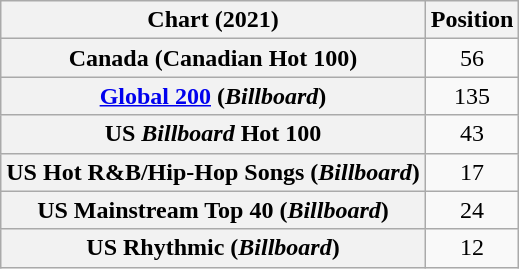<table class="wikitable sortable plainrowheaders" style="text-align:center">
<tr>
<th scope="col">Chart (2021)</th>
<th scope="col">Position</th>
</tr>
<tr>
<th scope="row">Canada (Canadian Hot 100)</th>
<td>56</td>
</tr>
<tr>
<th scope="row"><a href='#'>Global 200</a> (<em>Billboard</em>)</th>
<td>135</td>
</tr>
<tr>
<th scope="row">US <em>Billboard</em> Hot 100</th>
<td>43</td>
</tr>
<tr>
<th scope="row">US Hot R&B/Hip-Hop Songs (<em>Billboard</em>)</th>
<td>17</td>
</tr>
<tr>
<th scope="row">US Mainstream Top 40 (<em>Billboard</em>)</th>
<td>24</td>
</tr>
<tr>
<th scope="row">US Rhythmic (<em>Billboard</em>)</th>
<td>12</td>
</tr>
</table>
